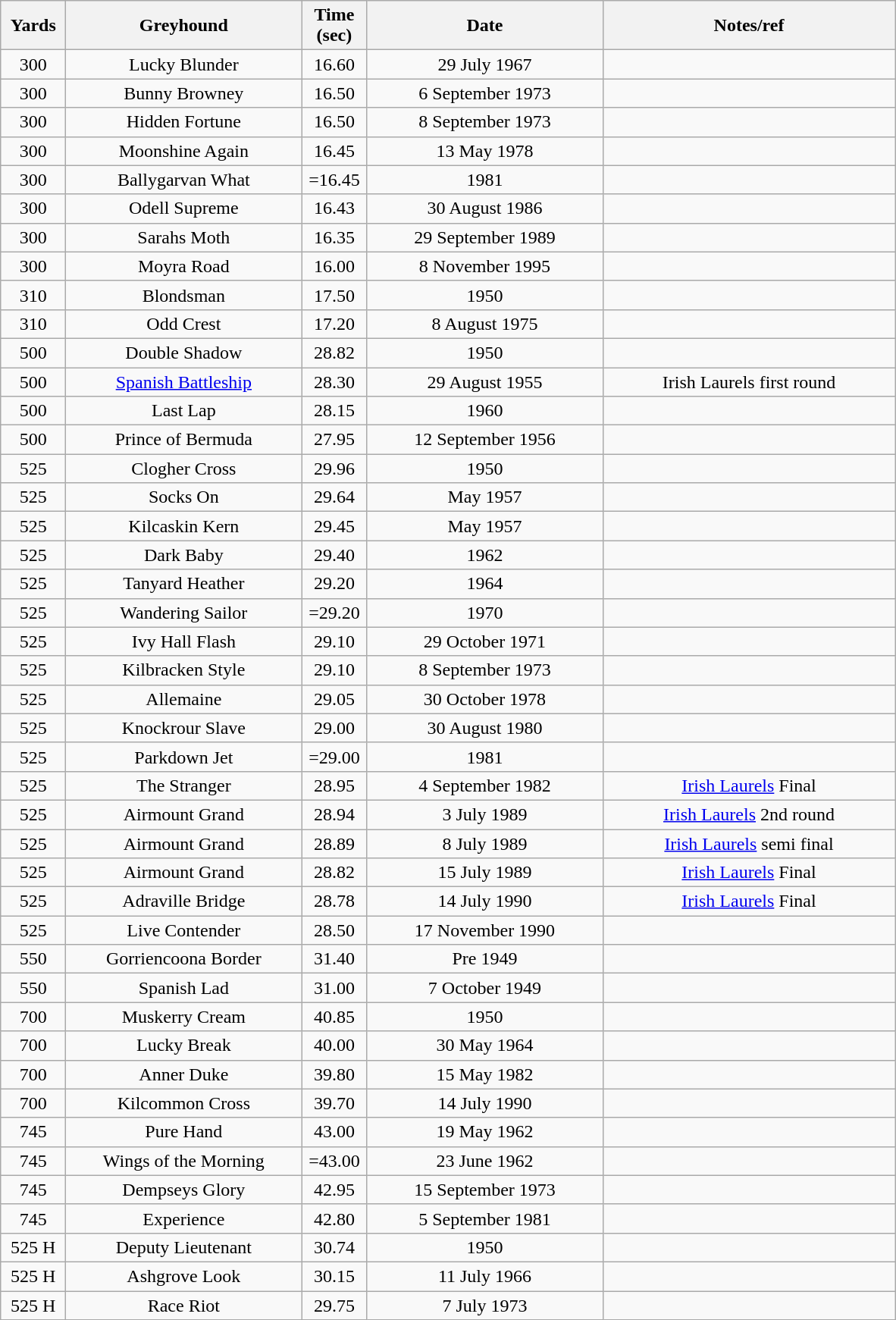<table class="wikitable" style="font-size: 100%">
<tr>
<th width=50>Yards</th>
<th width=200>Greyhound</th>
<th width=50>Time (sec)</th>
<th width=200>Date</th>
<th width=250>Notes/ref</th>
</tr>
<tr align=center>
<td>300</td>
<td>Lucky Blunder</td>
<td>16.60</td>
<td>29 July 1967</td>
<td></td>
</tr>
<tr align=center>
<td>300</td>
<td>Bunny Browney</td>
<td>16.50</td>
<td>6 September 1973</td>
<td></td>
</tr>
<tr align=center>
<td>300</td>
<td>Hidden Fortune</td>
<td>16.50</td>
<td>8 September 1973</td>
<td></td>
</tr>
<tr align=center>
<td>300</td>
<td>Moonshine Again</td>
<td>16.45</td>
<td>13 May 1978</td>
<td></td>
</tr>
<tr align=center>
<td>300</td>
<td>Ballygarvan What</td>
<td>=16.45</td>
<td>1981</td>
<td></td>
</tr>
<tr align=center>
<td>300</td>
<td>Odell Supreme</td>
<td>16.43</td>
<td>30 August 1986</td>
<td></td>
</tr>
<tr align=center>
<td>300</td>
<td>Sarahs Moth</td>
<td>16.35</td>
<td>29 September 1989</td>
<td></td>
</tr>
<tr align=center>
<td>300</td>
<td>Moyra Road</td>
<td>16.00</td>
<td>8 November 1995</td>
<td></td>
</tr>
<tr align=center>
<td>310</td>
<td>Blondsman</td>
<td>17.50</td>
<td>1950</td>
<td></td>
</tr>
<tr align=center>
<td>310</td>
<td>Odd Crest</td>
<td>17.20</td>
<td>8 August 1975</td>
<td></td>
</tr>
<tr align=center>
<td>500</td>
<td>Double Shadow</td>
<td>28.82</td>
<td>1950</td>
<td></td>
</tr>
<tr align=center>
<td>500</td>
<td><a href='#'>Spanish Battleship</a></td>
<td>28.30</td>
<td>29 August 1955</td>
<td>Irish Laurels first round</td>
</tr>
<tr align=center>
<td>500</td>
<td>Last Lap</td>
<td>28.15</td>
<td>1960</td>
<td></td>
</tr>
<tr align=center>
<td>500</td>
<td>Prince of Bermuda</td>
<td>27.95</td>
<td>12 September 1956</td>
<td></td>
</tr>
<tr align=center>
<td>525</td>
<td>Clogher Cross</td>
<td>29.96</td>
<td>1950</td>
<td></td>
</tr>
<tr align=center>
<td>525</td>
<td>Socks On</td>
<td>29.64</td>
<td>May 1957</td>
<td></td>
</tr>
<tr align=center>
<td>525</td>
<td>Kilcaskin Kern</td>
<td>29.45</td>
<td>May 1957</td>
<td></td>
</tr>
<tr align=center>
<td>525</td>
<td>Dark Baby</td>
<td>29.40</td>
<td>1962</td>
<td></td>
</tr>
<tr align=center>
<td>525</td>
<td>Tanyard Heather</td>
<td>29.20</td>
<td>1964</td>
<td></td>
</tr>
<tr align=center>
<td>525</td>
<td>Wandering Sailor</td>
<td>=29.20</td>
<td>1970</td>
<td></td>
</tr>
<tr align=center>
<td>525</td>
<td>Ivy Hall Flash</td>
<td>29.10</td>
<td>29 October 1971</td>
<td></td>
</tr>
<tr align=center>
<td>525</td>
<td>Kilbracken Style</td>
<td>29.10</td>
<td>8 September 1973</td>
<td></td>
</tr>
<tr align=center>
<td>525</td>
<td>Allemaine</td>
<td>29.05</td>
<td>30 October 1978</td>
<td></td>
</tr>
<tr align=center>
<td>525</td>
<td>Knockrour Slave</td>
<td>29.00</td>
<td>30 August 1980</td>
<td></td>
</tr>
<tr align=center>
<td>525</td>
<td>Parkdown Jet</td>
<td>=29.00</td>
<td>1981</td>
<td></td>
</tr>
<tr align=center>
<td>525</td>
<td>The Stranger</td>
<td>28.95</td>
<td>4 September 1982</td>
<td><a href='#'>Irish Laurels</a> Final</td>
</tr>
<tr align=center>
<td>525</td>
<td>Airmount Grand</td>
<td>28.94</td>
<td>3 July 1989</td>
<td><a href='#'>Irish Laurels</a> 2nd round</td>
</tr>
<tr align=center>
<td>525</td>
<td>Airmount Grand</td>
<td>28.89</td>
<td>8 July 1989</td>
<td><a href='#'>Irish Laurels</a> semi final</td>
</tr>
<tr align=center>
<td>525</td>
<td>Airmount Grand</td>
<td>28.82</td>
<td>15 July 1989</td>
<td><a href='#'>Irish Laurels</a> Final</td>
</tr>
<tr align=center>
<td>525</td>
<td>Adraville Bridge</td>
<td>28.78</td>
<td>14 July 1990</td>
<td><a href='#'>Irish Laurels</a> Final</td>
</tr>
<tr align=center>
<td>525</td>
<td>Live Contender</td>
<td>28.50</td>
<td>17 November 1990</td>
<td></td>
</tr>
<tr align=center>
<td>550</td>
<td>Gorriencoona Border</td>
<td>31.40</td>
<td>Pre 1949</td>
<td></td>
</tr>
<tr align=center>
<td>550</td>
<td>Spanish Lad</td>
<td>31.00</td>
<td>7 October 1949</td>
<td></td>
</tr>
<tr align=center>
<td>700</td>
<td>Muskerry Cream</td>
<td>40.85</td>
<td>1950</td>
<td></td>
</tr>
<tr align=center>
<td>700</td>
<td>Lucky Break</td>
<td>40.00</td>
<td>30 May 1964</td>
<td></td>
</tr>
<tr align=center>
<td>700</td>
<td>Anner Duke</td>
<td>39.80</td>
<td>15 May 1982</td>
<td></td>
</tr>
<tr align=center>
<td>700</td>
<td>Kilcommon Cross</td>
<td>39.70</td>
<td>14 July 1990</td>
<td></td>
</tr>
<tr align=center>
<td>745</td>
<td>Pure Hand</td>
<td>43.00</td>
<td>19 May 1962</td>
<td></td>
</tr>
<tr align=center>
<td>745</td>
<td>Wings of the Morning</td>
<td>=43.00</td>
<td>23 June 1962</td>
<td></td>
</tr>
<tr align=center>
<td>745</td>
<td>Dempseys Glory</td>
<td>42.95</td>
<td>15 September 1973</td>
<td></td>
</tr>
<tr align=center>
<td>745</td>
<td>Experience</td>
<td>42.80</td>
<td>5 September 1981</td>
<td></td>
</tr>
<tr align=center>
<td>525 H</td>
<td>Deputy Lieutenant</td>
<td>30.74</td>
<td>1950</td>
<td></td>
</tr>
<tr align=center>
<td>525 H</td>
<td>Ashgrove Look</td>
<td>30.15</td>
<td>11 July 1966</td>
<td></td>
</tr>
<tr align=center>
<td>525 H</td>
<td>Race Riot</td>
<td>29.75</td>
<td>7 July 1973</td>
<td></td>
</tr>
</table>
